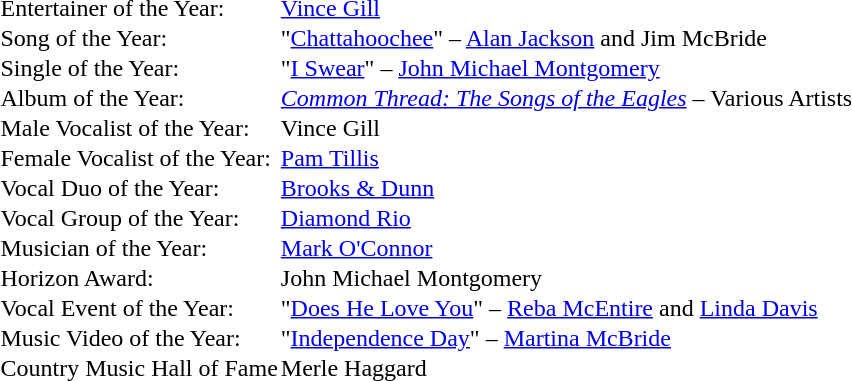<table cellspacing="0" border="0" cellpadding="1">
<tr>
<td>Entertainer of the Year:</td>
<td><a href='#'>Vince Gill</a></td>
</tr>
<tr>
<td>Song of the Year:</td>
<td>"<a href='#'>Chattahoochee</a>" – <a href='#'>Alan Jackson</a> and Jim McBride</td>
</tr>
<tr>
<td>Single of the Year:</td>
<td>"<a href='#'>I Swear</a>" – <a href='#'>John Michael Montgomery</a></td>
</tr>
<tr>
<td>Album of the Year:</td>
<td><em><a href='#'>Common Thread: The Songs of the Eagles</a></em> – Various Artists</td>
</tr>
<tr>
<td>Male Vocalist of the Year:</td>
<td>Vince Gill</td>
</tr>
<tr>
<td>Female Vocalist of the Year:</td>
<td><a href='#'>Pam Tillis</a></td>
</tr>
<tr>
<td>Vocal Duo of the Year:</td>
<td><a href='#'>Brooks & Dunn</a></td>
</tr>
<tr>
<td>Vocal Group of the Year:</td>
<td><a href='#'>Diamond Rio</a></td>
</tr>
<tr>
<td>Musician of the Year:</td>
<td><a href='#'>Mark O'Connor</a></td>
</tr>
<tr>
<td>Horizon Award:</td>
<td>John Michael Montgomery</td>
</tr>
<tr>
<td>Vocal Event of the Year:</td>
<td>"<a href='#'>Does He Love You</a>" – <a href='#'>Reba McEntire</a> and <a href='#'>Linda Davis</a></td>
</tr>
<tr>
<td>Music Video of the Year:</td>
<td>"<a href='#'>Independence Day</a>" – <a href='#'>Martina McBride</a></td>
</tr>
<tr>
<td>Country Music Hall of Fame</td>
<td>Merle Haggard</td>
</tr>
</table>
